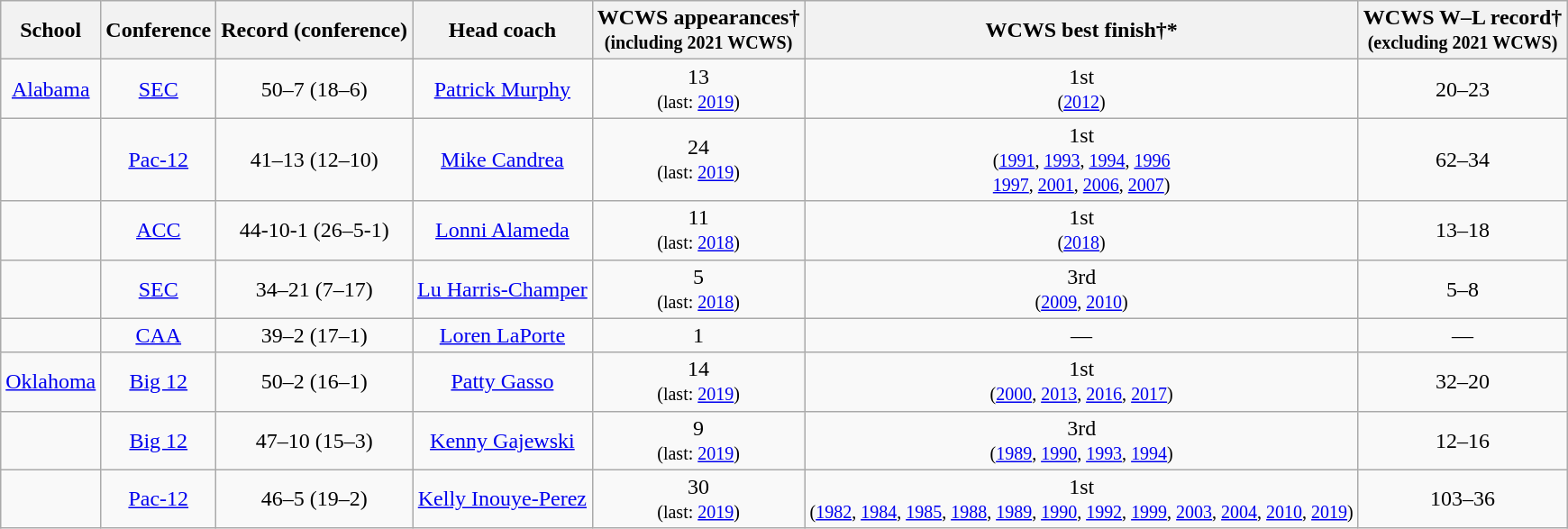<table class="wikitable">
<tr>
<th>School</th>
<th>Conference</th>
<th>Record (conference)</th>
<th>Head coach</th>
<th>WCWS appearances†<br><small> (including 2021 WCWS) </small></th>
<th>WCWS best finish†*</th>
<th>WCWS W–L record†<br><small> (excluding 2021 WCWS) </small></th>
</tr>
<tr align=center>
<td><a href='#'>Alabama</a></td>
<td><a href='#'>SEC</a></td>
<td>50–7 (18–6)</td>
<td><a href='#'>Patrick Murphy</a></td>
<td>13 <br><small>(last: <a href='#'>2019</a>)</small></td>
<td>1st<br><small>(<a href='#'>2012</a>)</small></td>
<td>20–23</td>
</tr>
<tr align=center>
<td></td>
<td><a href='#'>Pac-12</a></td>
<td>41–13 (12–10)</td>
<td><a href='#'>Mike Candrea</a></td>
<td>24 <br><small>(last: <a href='#'>2019</a>)</small></td>
<td>1st<br><small>(<a href='#'>1991</a>, <a href='#'>1993</a>, <a href='#'>1994</a>, <a href='#'>1996</a><br><a href='#'>1997</a>, <a href='#'>2001</a>, <a href='#'>2006</a>, <a href='#'>2007</a>)</small></td>
<td>62–34</td>
</tr>
<tr align=center>
<td></td>
<td><a href='#'>ACC</a></td>
<td>44-10-1 (26–5-1)</td>
<td><a href='#'>Lonni Alameda</a></td>
<td>11<br><small>(last: <a href='#'>2018</a>)</small></td>
<td>1st<br><small>(<a href='#'>2018</a>)</small></td>
<td>13–18</td>
</tr>
<tr align=center>
<td></td>
<td><a href='#'>SEC</a></td>
<td>34–21 (7–17)</td>
<td><a href='#'>Lu Harris-Champer</a></td>
<td>5<br><small>(last: <a href='#'>2018</a>)</small></td>
<td>3rd<br><small>(<a href='#'>2009</a>, <a href='#'>2010</a>)</small></td>
<td>5–8</td>
</tr>
<tr align=center>
<td></td>
<td><a href='#'>CAA</a></td>
<td>39–2 (17–1)</td>
<td><a href='#'>Loren LaPorte</a></td>
<td>1</td>
<td>—</td>
<td>—</td>
</tr>
<tr align=center>
<td><a href='#'>Oklahoma</a></td>
<td><a href='#'>Big 12</a></td>
<td>50–2 (16–1)</td>
<td><a href='#'>Patty Gasso</a></td>
<td>14<br><small>(last: <a href='#'>2019</a>)</small></td>
<td>1st<br><small>(<a href='#'>2000</a>, <a href='#'>2013</a>, <a href='#'>2016</a>, <a href='#'>2017</a>)</small></td>
<td>32–20</td>
</tr>
<tr align=center>
<td></td>
<td><a href='#'>Big 12</a></td>
<td>47–10 (15–3)</td>
<td><a href='#'>Kenny Gajewski</a></td>
<td>9<br><small>(last: <a href='#'>2019</a>)</small></td>
<td>3rd <br><small>(<a href='#'>1989</a>, <a href='#'>1990</a>, <a href='#'>1993</a>, <a href='#'>1994</a>)</small></td>
<td>12–16</td>
</tr>
<tr align=center>
<td></td>
<td><a href='#'>Pac-12</a></td>
<td>46–5 (19–2)</td>
<td><a href='#'>Kelly Inouye-Perez</a></td>
<td>30 <br><small>(last: <a href='#'>2019</a>)</small></td>
<td>1st <br><small>(<a href='#'>1982</a>, <a href='#'>1984</a>, <a href='#'>1985</a>, <a href='#'>1988</a>, <a href='#'>1989</a>, <a href='#'>1990</a>, <a href='#'>1992</a>, <a href='#'>1999</a>, <a href='#'>2003</a>, <a href='#'>2004</a>, <a href='#'>2010</a>, <a href='#'>2019</a>)</small></td>
<td>103–36</td>
</tr>
</table>
